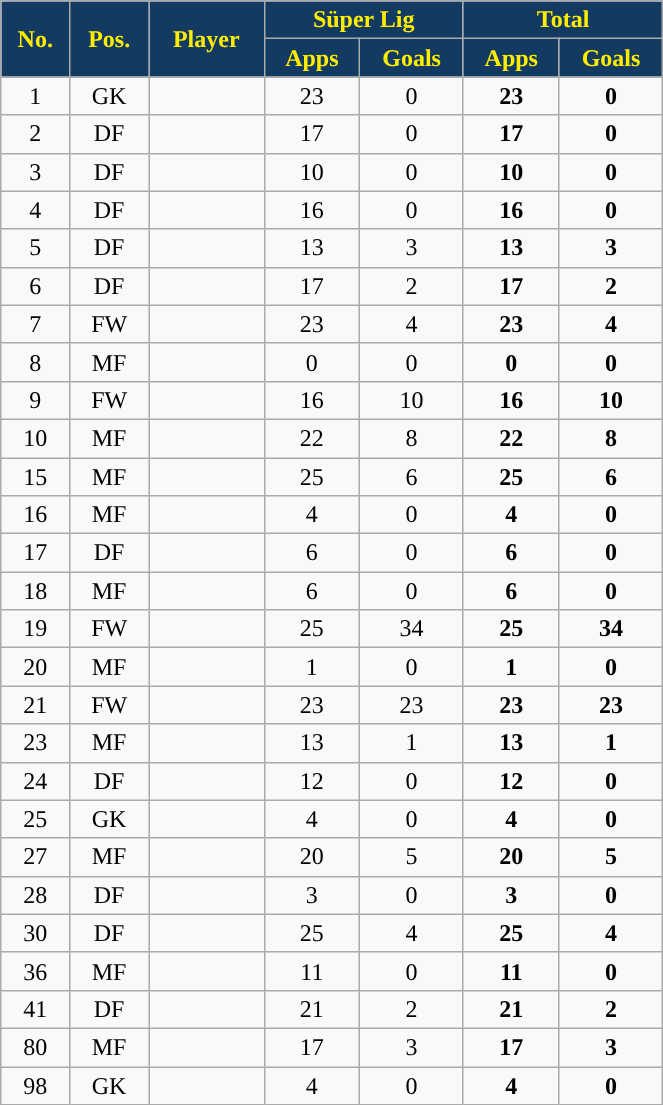<table class="wikitable sortable" style="text-align:center;width:35%;">
<tr>
<th rowspan=2 style="background:#133A61; color:#FFED00; ">No.</th>
<th rowspan=2 style="background:#133A61; color:#FFED00; ">Pos.</th>
<th rowspan=2 style="background:#133A61; color:#FFED00; ">Player</th>
<th colspan=2 style="background:#133A61; color:#FFED00; ">Süper Lig</th>
<th colspan=2 style="background:#133A61; color:#FFED00; ">Total</th>
</tr>
<tr>
<th style="background:#133A61; color:#FFED00; ">Apps</th>
<th style="background:#133A61; color:#FFED00; ">Goals</th>
<th style="background:#133A61; color:#FFED00; ">Apps</th>
<th style="background:#133A61; color:#FFED00; ">Goals</th>
</tr>
<tr>
<td>1</td>
<td>GK</td>
<td align=left> </td>
<td>23</td>
<td>0</td>
<td><strong>23</strong></td>
<td><strong>0</strong></td>
</tr>
<tr>
<td>2</td>
<td>DF</td>
<td align=left> </td>
<td>17</td>
<td>0</td>
<td><strong>17</strong></td>
<td><strong>0</strong></td>
</tr>
<tr>
<td>3</td>
<td>DF</td>
<td align=left> </td>
<td>10</td>
<td>0</td>
<td><strong>10</strong></td>
<td><strong>0</strong></td>
</tr>
<tr>
<td>4</td>
<td>DF</td>
<td align=left> </td>
<td>16</td>
<td>0</td>
<td><strong>16</strong></td>
<td><strong>0</strong></td>
</tr>
<tr>
<td>5</td>
<td>DF</td>
<td align=left> </td>
<td>13</td>
<td>3</td>
<td><strong>13</strong></td>
<td><strong>3</strong></td>
</tr>
<tr>
<td>6</td>
<td>DF</td>
<td align=left> </td>
<td>17</td>
<td>2</td>
<td><strong>17</strong></td>
<td><strong>2</strong></td>
</tr>
<tr>
<td>7</td>
<td>FW</td>
<td align=left> </td>
<td>23</td>
<td>4</td>
<td><strong>23</strong></td>
<td><strong>4</strong></td>
</tr>
<tr>
<td>8</td>
<td>MF</td>
<td align=left> </td>
<td>0</td>
<td>0</td>
<td><strong>0</strong></td>
<td><strong>0</strong></td>
</tr>
<tr>
<td>9</td>
<td>FW</td>
<td align=left> </td>
<td>16</td>
<td>10</td>
<td><strong>16</strong></td>
<td><strong>10</strong></td>
</tr>
<tr>
<td>10</td>
<td>MF</td>
<td align=left> </td>
<td>22</td>
<td>8</td>
<td><strong>22</strong></td>
<td><strong>8</strong></td>
</tr>
<tr>
<td>15</td>
<td>MF</td>
<td align=left> </td>
<td>25</td>
<td>6</td>
<td><strong>25</strong></td>
<td><strong>6</strong></td>
</tr>
<tr>
<td>16</td>
<td>MF</td>
<td align=left> </td>
<td>4</td>
<td>0</td>
<td><strong>4</strong></td>
<td><strong>0</strong></td>
</tr>
<tr>
<td>17</td>
<td>DF</td>
<td align=left> </td>
<td>6</td>
<td>0</td>
<td><strong>6</strong></td>
<td><strong>0</strong></td>
</tr>
<tr>
<td>18</td>
<td>MF</td>
<td align=left> </td>
<td>6</td>
<td>0</td>
<td><strong>6</strong></td>
<td><strong>0</strong></td>
</tr>
<tr>
<td>19</td>
<td>FW</td>
<td align=left> </td>
<td>25</td>
<td>34</td>
<td><strong>25</strong></td>
<td><strong>34</strong></td>
</tr>
<tr>
<td>20</td>
<td>MF</td>
<td align=left> </td>
<td>1</td>
<td>0</td>
<td><strong>1</strong></td>
<td><strong>0</strong></td>
</tr>
<tr>
<td>21</td>
<td>FW</td>
<td align=left> </td>
<td>23</td>
<td>23</td>
<td><strong>23</strong></td>
<td><strong>23</strong></td>
</tr>
<tr>
<td>23</td>
<td>MF</td>
<td align=left> </td>
<td>13</td>
<td>1</td>
<td><strong>13</strong></td>
<td><strong>1</strong></td>
</tr>
<tr>
<td>24</td>
<td>DF</td>
<td align=left> </td>
<td>12</td>
<td>0</td>
<td><strong>12</strong></td>
<td><strong>0</strong></td>
</tr>
<tr>
<td>25</td>
<td>GK</td>
<td align=left> </td>
<td>4</td>
<td>0</td>
<td><strong>4</strong></td>
<td><strong>0</strong></td>
</tr>
<tr>
<td>27</td>
<td>MF</td>
<td align=left> </td>
<td>20</td>
<td>5</td>
<td><strong>20</strong></td>
<td><strong>5</strong></td>
</tr>
<tr>
<td>28</td>
<td>DF</td>
<td align=left> </td>
<td>3</td>
<td>0</td>
<td><strong>3</strong></td>
<td><strong>0</strong></td>
</tr>
<tr>
<td>30</td>
<td>DF</td>
<td align=left> </td>
<td>25</td>
<td>4</td>
<td><strong>25</strong></td>
<td><strong>4</strong></td>
</tr>
<tr>
<td>36</td>
<td>MF</td>
<td align=left> </td>
<td>11</td>
<td>0</td>
<td><strong>11</strong></td>
<td><strong>0</strong></td>
</tr>
<tr>
<td>41</td>
<td>DF</td>
<td align=left> </td>
<td>21</td>
<td>2</td>
<td><strong>21</strong></td>
<td><strong>2</strong></td>
</tr>
<tr>
<td>80</td>
<td>MF</td>
<td align=left> </td>
<td>17</td>
<td>3</td>
<td><strong>17</strong></td>
<td><strong>3</strong></td>
</tr>
<tr>
<td>98</td>
<td>GK</td>
<td align=left> </td>
<td>4</td>
<td>0</td>
<td><strong>4</strong></td>
<td><strong>0</strong></td>
</tr>
</table>
